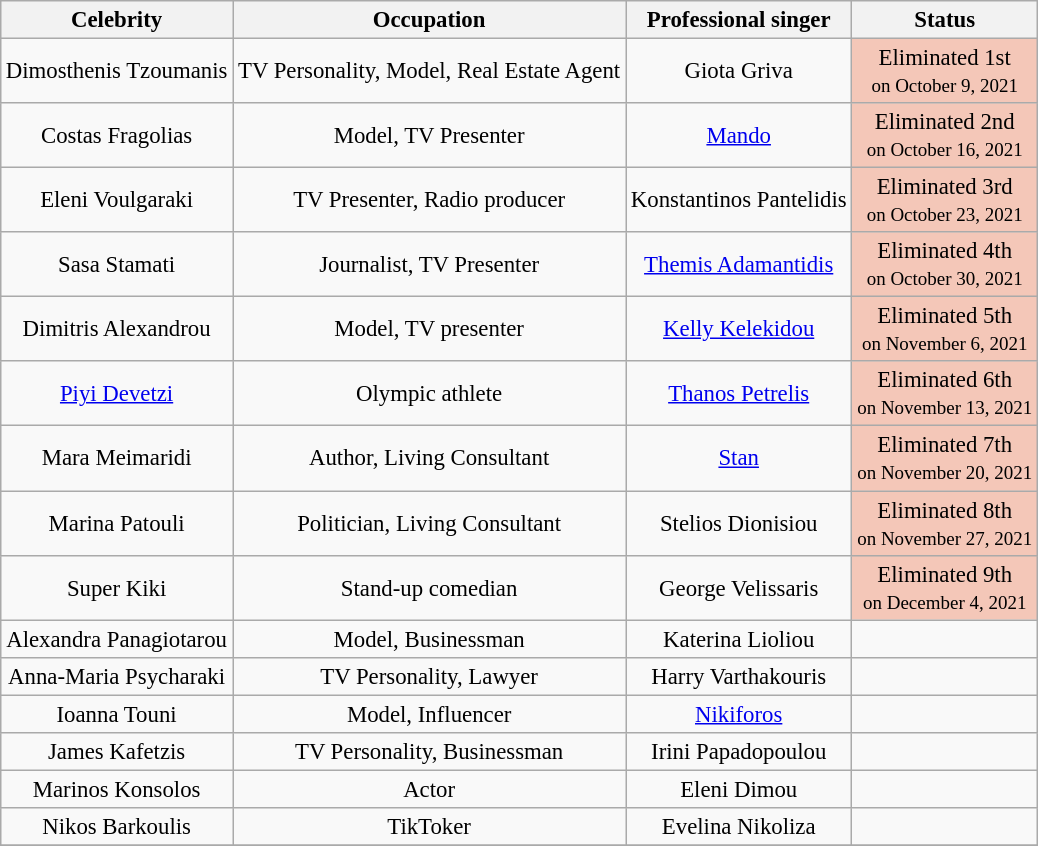<table class="wikitable" style="margin:auto; text-align:center; font-size:95%;">
<tr>
<th>Celebrity</th>
<th>Occupation</th>
<th>Professional singer</th>
<th>Status</th>
</tr>
<tr>
<td>Dimosthenis Tzoumanis</td>
<td>TV Personality, Model, Real Estate Agent</td>
<td>Giota Griva</td>
<td style="background:#f4c7b8;">Eliminated 1st<br><small>on October 9, 2021</small></td>
</tr>
<tr>
<td>Costas Fragolias</td>
<td>Model, TV Presenter</td>
<td><a href='#'>Mando</a></td>
<td style="background:#f4c7b8;">Eliminated 2nd<br><small>on October 16, 2021</small></td>
</tr>
<tr>
<td>Eleni Voulgaraki</td>
<td>TV Presenter, Radio producer</td>
<td>Konstantinos Pantelidis</td>
<td style="background:#f4c7b8;">Eliminated 3rd<br><small>on October 23, 2021</small></td>
</tr>
<tr>
<td>Sasa Stamati</td>
<td>Journalist, TV Presenter</td>
<td><a href='#'>Themis Adamantidis</a></td>
<td style="background:#f4c7b8;">Eliminated 4th<br><small>on October 30, 2021</small></td>
</tr>
<tr>
<td>Dimitris Alexandrou</td>
<td>Model, TV presenter</td>
<td><a href='#'>Kelly Kelekidou</a><br></td>
<td style="background:#f4c7b8;">Eliminated 5th<br><small>on November 6, 2021</small></td>
</tr>
<tr>
<td><a href='#'>Piyi Devetzi</a></td>
<td>Olympic athlete</td>
<td><a href='#'>Thanos Petrelis</a></td>
<td style="background:#f4c7b8;">Eliminated 6th<br><small>on November 13, 2021</small></td>
</tr>
<tr>
<td>Mara Meimaridi</td>
<td>Author, Living Consultant</td>
<td><a href='#'>Stan</a></td>
<td style="background:#f4c7b8;">Eliminated 7th<br><small>on November 20, 2021</small></td>
</tr>
<tr>
<td>Marina Patouli</td>
<td>Politician, Living Consultant</td>
<td>Stelios Dionisiou</td>
<td style="background:#f4c7b8;">Eliminated 8th<br><small>on November 27, 2021</small></td>
</tr>
<tr>
<td>Super Kiki</td>
<td>Stand-up comedian</td>
<td>George Velissaris</td>
<td style="background:#f4c7b8;">Eliminated 9th<br><small>on December 4, 2021</small></td>
</tr>
<tr>
<td>Alexandra Panagiotarou</td>
<td>Model, Businessman</td>
<td>Katerina Lioliou</td>
<td></td>
</tr>
<tr>
<td>Anna-Maria Psycharaki</td>
<td>TV Personality, Lawyer</td>
<td>Harry Varthakouris</td>
<td></td>
</tr>
<tr>
<td>Ioanna Touni</td>
<td>Model, Influencer</td>
<td><a href='#'>Nikiforos</a></td>
<td></td>
</tr>
<tr>
<td>James Kafetzis</td>
<td>TV Personality, Businessman</td>
<td>Irini Papadopoulou</td>
<td></td>
</tr>
<tr>
<td>Marinos Konsolos</td>
<td>Actor</td>
<td>Eleni Dimou</td>
<td></td>
</tr>
<tr>
<td>Nikos Barkoulis</td>
<td>TikToker</td>
<td>Evelina Nikoliza</td>
<td></td>
</tr>
<tr>
</tr>
</table>
